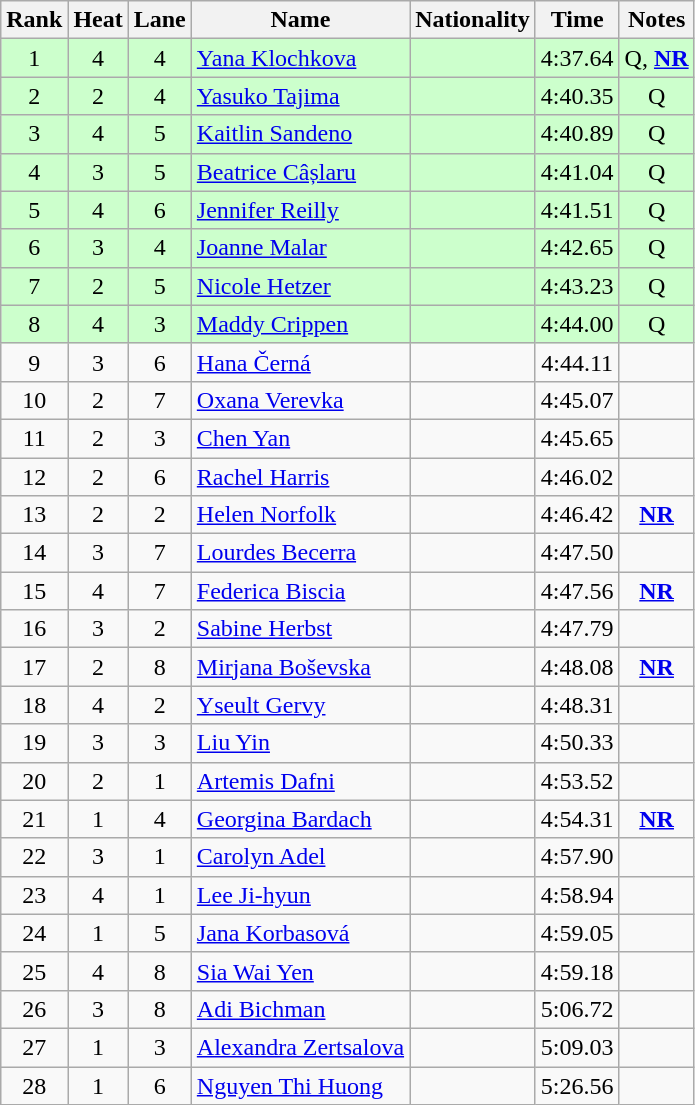<table class="wikitable sortable" style="text-align:center">
<tr>
<th>Rank</th>
<th>Heat</th>
<th>Lane</th>
<th>Name</th>
<th>Nationality</th>
<th>Time</th>
<th>Notes</th>
</tr>
<tr bgcolor=#cfc>
<td>1</td>
<td>4</td>
<td>4</td>
<td align=left><a href='#'>Yana Klochkova</a></td>
<td align=left></td>
<td>4:37.64</td>
<td>Q, <strong><a href='#'>NR</a></strong></td>
</tr>
<tr bgcolor=#cfc>
<td>2</td>
<td>2</td>
<td>4</td>
<td align=left><a href='#'>Yasuko Tajima</a></td>
<td align=left></td>
<td>4:40.35</td>
<td>Q</td>
</tr>
<tr bgcolor=#cfc>
<td>3</td>
<td>4</td>
<td>5</td>
<td align=left><a href='#'>Kaitlin Sandeno</a></td>
<td align=left></td>
<td>4:40.89</td>
<td>Q</td>
</tr>
<tr bgcolor=#cfc>
<td>4</td>
<td>3</td>
<td>5</td>
<td align=left><a href='#'>Beatrice Câșlaru</a></td>
<td align=left></td>
<td>4:41.04</td>
<td>Q</td>
</tr>
<tr bgcolor=#cfc>
<td>5</td>
<td>4</td>
<td>6</td>
<td align=left><a href='#'>Jennifer Reilly</a></td>
<td align=left></td>
<td>4:41.51</td>
<td>Q</td>
</tr>
<tr bgcolor=#cfc>
<td>6</td>
<td>3</td>
<td>4</td>
<td align=left><a href='#'>Joanne Malar</a></td>
<td align=left></td>
<td>4:42.65</td>
<td>Q</td>
</tr>
<tr bgcolor=#cfc>
<td>7</td>
<td>2</td>
<td>5</td>
<td align=left><a href='#'>Nicole Hetzer</a></td>
<td align=left></td>
<td>4:43.23</td>
<td>Q</td>
</tr>
<tr bgcolor=#cfc>
<td>8</td>
<td>4</td>
<td>3</td>
<td align=left><a href='#'>Maddy Crippen</a></td>
<td align=left></td>
<td>4:44.00</td>
<td>Q</td>
</tr>
<tr>
<td>9</td>
<td>3</td>
<td>6</td>
<td align=left><a href='#'>Hana Černá</a></td>
<td align=left></td>
<td>4:44.11</td>
<td></td>
</tr>
<tr>
<td>10</td>
<td>2</td>
<td>7</td>
<td align=left><a href='#'>Oxana Verevka</a></td>
<td align=left></td>
<td>4:45.07</td>
<td></td>
</tr>
<tr>
<td>11</td>
<td>2</td>
<td>3</td>
<td align=left><a href='#'>Chen Yan</a></td>
<td align=left></td>
<td>4:45.65</td>
<td></td>
</tr>
<tr>
<td>12</td>
<td>2</td>
<td>6</td>
<td align=left><a href='#'>Rachel Harris</a></td>
<td align=left></td>
<td>4:46.02</td>
<td></td>
</tr>
<tr>
<td>13</td>
<td>2</td>
<td>2</td>
<td align=left><a href='#'>Helen Norfolk</a></td>
<td align=left></td>
<td>4:46.42</td>
<td><strong><a href='#'>NR</a></strong></td>
</tr>
<tr>
<td>14</td>
<td>3</td>
<td>7</td>
<td align=left><a href='#'>Lourdes Becerra</a></td>
<td align=left></td>
<td>4:47.50</td>
<td></td>
</tr>
<tr>
<td>15</td>
<td>4</td>
<td>7</td>
<td align=left><a href='#'>Federica Biscia</a></td>
<td align=left></td>
<td>4:47.56</td>
<td><strong><a href='#'>NR</a></strong></td>
</tr>
<tr>
<td>16</td>
<td>3</td>
<td>2</td>
<td align=left><a href='#'>Sabine Herbst</a></td>
<td align=left></td>
<td>4:47.79</td>
<td></td>
</tr>
<tr>
<td>17</td>
<td>2</td>
<td>8</td>
<td align=left><a href='#'>Mirjana Boševska</a></td>
<td align=left></td>
<td>4:48.08</td>
<td><strong><a href='#'>NR</a></strong></td>
</tr>
<tr>
<td>18</td>
<td>4</td>
<td>2</td>
<td align=left><a href='#'>Yseult Gervy</a></td>
<td align=left></td>
<td>4:48.31</td>
<td></td>
</tr>
<tr>
<td>19</td>
<td>3</td>
<td>3</td>
<td align=left><a href='#'>Liu Yin</a></td>
<td align=left></td>
<td>4:50.33</td>
<td></td>
</tr>
<tr>
<td>20</td>
<td>2</td>
<td>1</td>
<td align=left><a href='#'>Artemis Dafni</a></td>
<td align=left></td>
<td>4:53.52</td>
<td></td>
</tr>
<tr>
<td>21</td>
<td>1</td>
<td>4</td>
<td align=left><a href='#'>Georgina Bardach</a></td>
<td align=left></td>
<td>4:54.31</td>
<td><strong><a href='#'>NR</a></strong></td>
</tr>
<tr>
<td>22</td>
<td>3</td>
<td>1</td>
<td align=left><a href='#'>Carolyn Adel</a></td>
<td align=left></td>
<td>4:57.90</td>
<td></td>
</tr>
<tr>
<td>23</td>
<td>4</td>
<td>1</td>
<td align=left><a href='#'>Lee Ji-hyun</a></td>
<td align=left></td>
<td>4:58.94</td>
<td></td>
</tr>
<tr>
<td>24</td>
<td>1</td>
<td>5</td>
<td align=left><a href='#'>Jana Korbasová</a></td>
<td align=left></td>
<td>4:59.05</td>
<td></td>
</tr>
<tr>
<td>25</td>
<td>4</td>
<td>8</td>
<td align=left><a href='#'>Sia Wai Yen</a></td>
<td align=left></td>
<td>4:59.18</td>
<td></td>
</tr>
<tr>
<td>26</td>
<td>3</td>
<td>8</td>
<td align=left><a href='#'>Adi Bichman</a></td>
<td align=left></td>
<td>5:06.72</td>
<td></td>
</tr>
<tr>
<td>27</td>
<td>1</td>
<td>3</td>
<td align=left><a href='#'>Alexandra Zertsalova</a></td>
<td align=left></td>
<td>5:09.03</td>
<td></td>
</tr>
<tr>
<td>28</td>
<td>1</td>
<td>6</td>
<td align=left><a href='#'>Nguyen Thi Huong</a></td>
<td align=left></td>
<td>5:26.56</td>
<td></td>
</tr>
</table>
